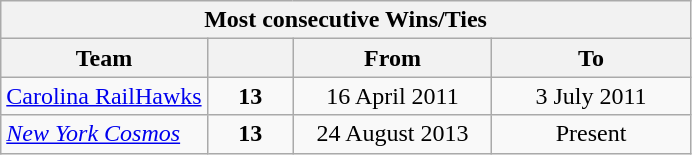<table class="wikitable" style="text-align: center;">
<tr>
<th colspan=4>Most consecutive Wins/Ties</th>
</tr>
<tr>
<th>Team</th>
<th width=50></th>
<th width=125>From</th>
<th width=125>To</th>
</tr>
<tr>
<td align=left><a href='#'>Carolina RailHawks</a></td>
<td><strong>13</strong></td>
<td>16 April 2011</td>
<td>3 July 2011</td>
</tr>
<tr>
<td align=left><em><a href='#'>New York Cosmos</a></em></td>
<td><strong>13</strong></td>
<td>24 August 2013</td>
<td>Present</td>
</tr>
</table>
